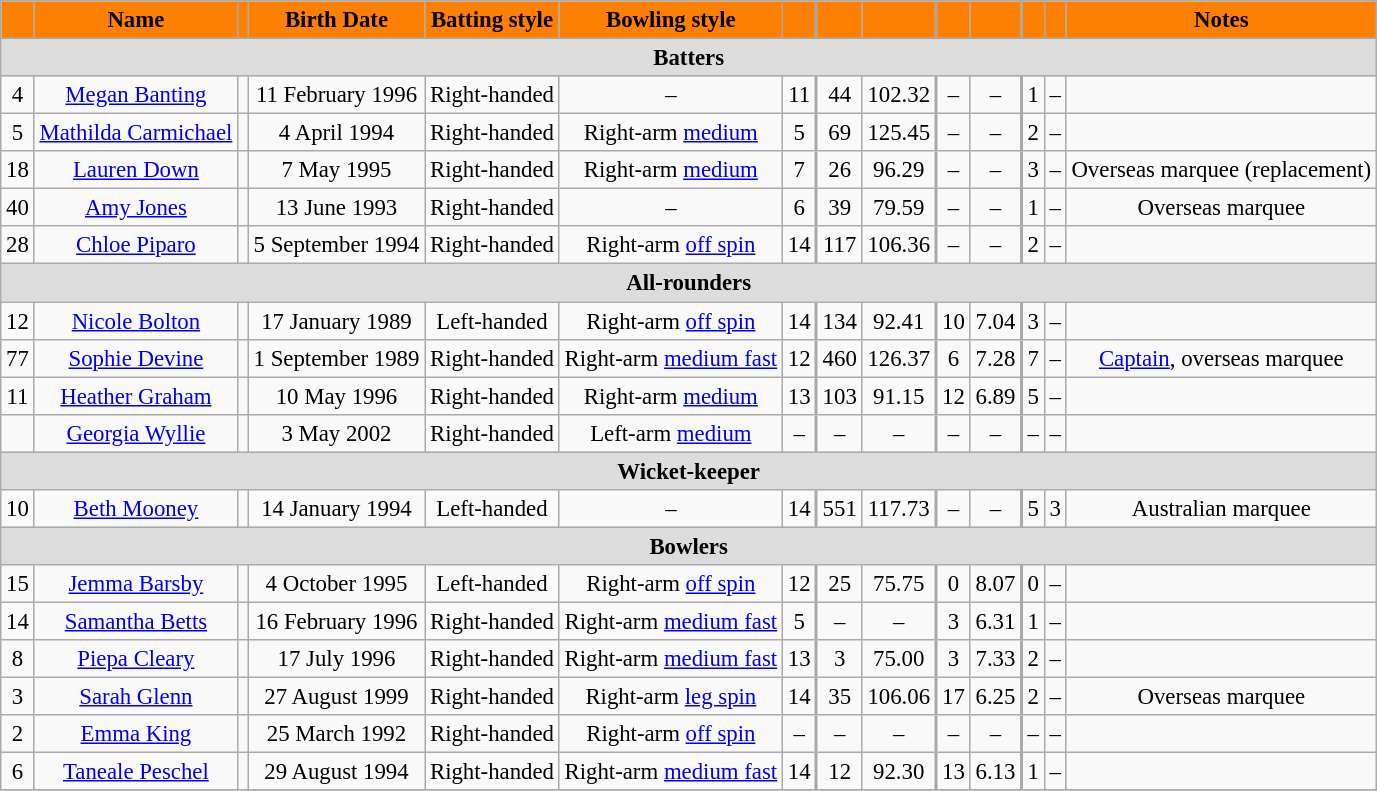<table class="wikitable" style="font-size:95%;">
<tr>
<th style="background:#ff8000; color:black;"></th>
<th style="background:#ff8000; color:black;">Name</th>
<th style="background:#ff8000; color:black;"></th>
<th style="background:#ff8000; color:black;">Birth Date</th>
<th style="background:#ff8000; color:black;">Batting style</th>
<th style="background:#ff8000; color:black;">Bowling style</th>
<th style="background:#ff8000; color:black;"></th>
<th style="background:#ff8000; color:black; border-left-width: 2px;"></th>
<th style="background:#ff8000; color:black;"></th>
<th style="background:#ff8000; color:black; border-left-width: 2px;"></th>
<th style="background:#ff8000; color:black;"></th>
<th style="background:#ff8000; color:black; border-left-width: 2px;"></th>
<th style="background:#ff8000; color:black;"></th>
<th style="background:#ff8000; color:black;">Notes</th>
</tr>
<tr>
<th colspan="14" style="background: #DCDCDC; text-align:center;">Batters</th>
</tr>
<tr align="center">
<td>4</td>
<td><a href='#'>Megan Banting</a></td>
<td></td>
<td>11 February 1996</td>
<td>Right-handed</td>
<td>–</td>
<td>11</td>
<td style="border-left-width: 2px">44</td>
<td>102.32</td>
<td style="border-left-width: 2px">–</td>
<td>–</td>
<td style="border-left-width: 2px">1</td>
<td>–</td>
<td></td>
</tr>
<tr align="center">
<td>5</td>
<td><a href='#'>Mathilda Carmichael</a></td>
<td></td>
<td>4 April 1994</td>
<td>Right-handed</td>
<td>Right-arm <a href='#'>medium</a></td>
<td>5</td>
<td style="border-left-width: 2px">69</td>
<td>125.45</td>
<td style="border-left-width: 2px">–</td>
<td>–</td>
<td style="border-left-width: 2px">2</td>
<td>–</td>
<td></td>
</tr>
<tr align="center">
<td>18</td>
<td><a href='#'>Lauren Down</a></td>
<td></td>
<td>7 May 1995</td>
<td>Right-handed</td>
<td>Right-arm <a href='#'>medium</a></td>
<td>7</td>
<td style="border-left-width: 2px">26</td>
<td>96.29</td>
<td style="border-left-width: 2px">–</td>
<td>–</td>
<td style="border-left-width: 2px">3</td>
<td>–</td>
<td>Overseas marquee (replacement)</td>
</tr>
<tr align="center">
<td>40</td>
<td><a href='#'>Amy Jones</a></td>
<td></td>
<td>13 June 1993</td>
<td>Right-handed</td>
<td>–</td>
<td>6</td>
<td style="border-left-width: 2px">39</td>
<td>79.59</td>
<td style="border-left-width: 2px">–</td>
<td>–</td>
<td style="border-left-width: 2px">1</td>
<td>–</td>
<td>Overseas marquee</td>
</tr>
<tr align="center">
<td>28</td>
<td><a href='#'>Chloe Piparo</a></td>
<td></td>
<td>5 September 1994</td>
<td>Right-handed</td>
<td>Right-arm <a href='#'>off spin</a></td>
<td>14</td>
<td style="border-left-width: 2px">117</td>
<td>106.36</td>
<td style="border-left-width: 2px">–</td>
<td>–</td>
<td style="border-left-width: 2px">2</td>
<td>–</td>
<td></td>
</tr>
<tr>
<th colspan="14" style="background: #DCDCDC; text-align:center;">All-rounders</th>
</tr>
<tr align="center">
<td>12</td>
<td><a href='#'>Nicole Bolton</a></td>
<td></td>
<td>17 January 1989</td>
<td>Left-handed</td>
<td>Right-arm <a href='#'>off spin</a></td>
<td>14</td>
<td style="border-left-width: 2px">134</td>
<td>92.41</td>
<td style="border-left-width: 2px">10</td>
<td>7.04</td>
<td style="border-left-width: 2px">3</td>
<td>–</td>
<td></td>
</tr>
<tr align="center">
<td>77</td>
<td><a href='#'>Sophie Devine</a></td>
<td></td>
<td>1 September 1989</td>
<td>Right-handed</td>
<td>Right-arm <a href='#'>medium fast</a></td>
<td>12</td>
<td style="border-left-width: 2px">460</td>
<td>126.37</td>
<td style="border-left-width: 2px">6</td>
<td>7.28</td>
<td style="border-left-width: 2px">7</td>
<td>–</td>
<td><a href='#'>Captain</a>, overseas marquee</td>
</tr>
<tr align="center">
<td>11</td>
<td><a href='#'>Heather Graham</a></td>
<td></td>
<td>10 May 1996</td>
<td>Right-handed</td>
<td>Right-arm <a href='#'>medium</a></td>
<td>13</td>
<td style="border-left-width: 2px">103</td>
<td>91.15</td>
<td style="border-left-width: 2px">12</td>
<td>6.89</td>
<td style="border-left-width: 2px">5</td>
<td>–</td>
<td></td>
</tr>
<tr align="center">
<td></td>
<td><a href='#'>Georgia Wyllie</a></td>
<td></td>
<td>3 May 2002</td>
<td>Right-handed</td>
<td>Left-arm <a href='#'>medium</a></td>
<td>–</td>
<td style="border-left-width: 2px">–</td>
<td>–</td>
<td style="border-left-width: 2px">–</td>
<td>–</td>
<td style="border-left-width: 2px">–</td>
<td>–</td>
<td></td>
</tr>
<tr>
<th colspan="14" style="background: #DCDCDC; text-align:center;">Wicket-keeper</th>
</tr>
<tr align="center">
<td>10</td>
<td><a href='#'>Beth Mooney</a></td>
<td></td>
<td>14 January 1994</td>
<td>Left-handed</td>
<td>–</td>
<td>14</td>
<td style="border-left-width: 2px">551</td>
<td>117.73</td>
<td style="border-left-width: 2px">–</td>
<td>–</td>
<td style="border-left-width: 2px">5</td>
<td>3</td>
<td>Australian marquee</td>
</tr>
<tr>
<th colspan="14" style="background: #DCDCDC; text-align:center;">Bowlers</th>
</tr>
<tr align="center">
<td>15</td>
<td><a href='#'>Jemma Barsby</a></td>
<td></td>
<td>4 October 1995</td>
<td>Left-handed</td>
<td>Right-arm <a href='#'>off spin</a></td>
<td>12</td>
<td style="border-left-width: 2px">25</td>
<td>75.75</td>
<td style="border-left-width: 2px">0</td>
<td>8.07</td>
<td style="border-left-width: 2px">0</td>
<td>–</td>
<td></td>
</tr>
<tr align="center">
<td>14</td>
<td><a href='#'>Samantha Betts</a></td>
<td></td>
<td>16 February 1996</td>
<td>Right-handed</td>
<td>Right-arm <a href='#'>medium fast</a></td>
<td>5</td>
<td style="border-left-width: 2px">–</td>
<td>–</td>
<td style="border-left-width: 2px">3</td>
<td>6.31</td>
<td style="border-left-width: 2px">1</td>
<td>–</td>
<td></td>
</tr>
<tr align="center">
<td>8</td>
<td><a href='#'>Piepa Cleary</a></td>
<td></td>
<td>17 July 1996</td>
<td>Right-handed</td>
<td>Right-arm <a href='#'>medium fast</a></td>
<td>13</td>
<td style="border-left-width: 2px">3</td>
<td>75.00</td>
<td style="border-left-width: 2px">3</td>
<td>7.33</td>
<td style="border-left-width: 2px">2</td>
<td>–</td>
<td></td>
</tr>
<tr align="center">
<td>3</td>
<td><a href='#'>Sarah Glenn</a></td>
<td></td>
<td>27 August 1999</td>
<td>Right-handed</td>
<td>Right-arm <a href='#'>leg spin</a></td>
<td>14</td>
<td style="border-left-width: 2px">35</td>
<td>106.06</td>
<td style="border-left-width: 2px">17</td>
<td>6.25</td>
<td style="border-left-width: 2px">2</td>
<td>–</td>
<td>Overseas marquee</td>
</tr>
<tr align="center">
<td>2</td>
<td><a href='#'>Emma King</a></td>
<td></td>
<td>25 March 1992</td>
<td>Right-handed</td>
<td>Right-arm <a href='#'>off spin</a></td>
<td>–</td>
<td style="border-left-width: 2px">–</td>
<td>–</td>
<td style="border-left-width: 2px">–</td>
<td>–</td>
<td style="border-left-width: 2px">–</td>
<td>–</td>
<td></td>
</tr>
<tr align="center">
<td>6</td>
<td><a href='#'>Taneale Peschel</a></td>
<td></td>
<td>29 August 1994</td>
<td>Right-handed</td>
<td>Right-arm <a href='#'>medium fast</a></td>
<td>14</td>
<td style="border-left-width: 2px">12</td>
<td>92.30</td>
<td style="border-left-width: 2px">13</td>
<td>6.13</td>
<td style="border-left-width: 2px">1</td>
<td>–</td>
<td></td>
</tr>
<tr>
</tr>
</table>
